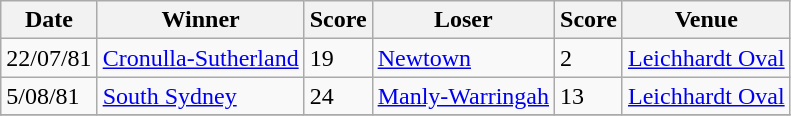<table class="wikitable">
<tr>
<th>Date</th>
<th>Winner</th>
<th>Score</th>
<th>Loser</th>
<th>Score</th>
<th>Venue</th>
</tr>
<tr>
<td>22/07/81</td>
<td> <a href='#'>Cronulla-Sutherland</a></td>
<td>19</td>
<td> <a href='#'>Newtown</a></td>
<td>2</td>
<td><a href='#'>Leichhardt Oval</a></td>
</tr>
<tr>
<td>5/08/81</td>
<td> <a href='#'>South Sydney</a></td>
<td>24</td>
<td> <a href='#'>Manly-Warringah</a></td>
<td>13</td>
<td><a href='#'>Leichhardt Oval</a></td>
</tr>
<tr>
</tr>
</table>
